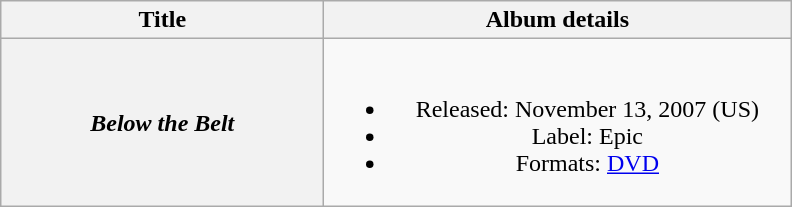<table class="wikitable plainrowheaders" style="text-align:center;">
<tr>
<th scope="col" style="width:13em;">Title</th>
<th scope="col" style="width:19em;">Album details</th>
</tr>
<tr>
<th scope="row"><em>Below the Belt</em></th>
<td><br><ul><li>Released: November 13, 2007 <span>(US)</span></li><li>Label: Epic</li><li>Formats: <a href='#'>DVD</a></li></ul></td>
</tr>
</table>
